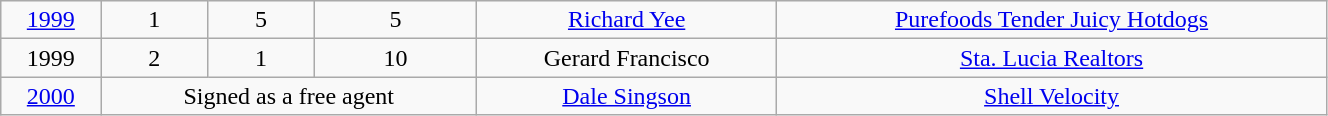<table class=wikitable width=70%>
<tr align=center>
<td><a href='#'>1999</a></td>
<td>1</td>
<td>5</td>
<td>5</td>
<td><a href='#'>Richard Yee</a></td>
<td><a href='#'>Purefoods Tender Juicy Hotdogs</a></td>
</tr>
<tr align=center>
<td>1999</td>
<td>2</td>
<td>1</td>
<td>10</td>
<td>Gerard Francisco</td>
<td><a href='#'>Sta. Lucia Realtors</a></td>
</tr>
<tr align=center>
<td><a href='#'>2000</a></td>
<td colspan=3>Signed as a free agent</td>
<td><a href='#'>Dale Singson</a></td>
<td><a href='#'>Shell Velocity</a></td>
</tr>
</table>
